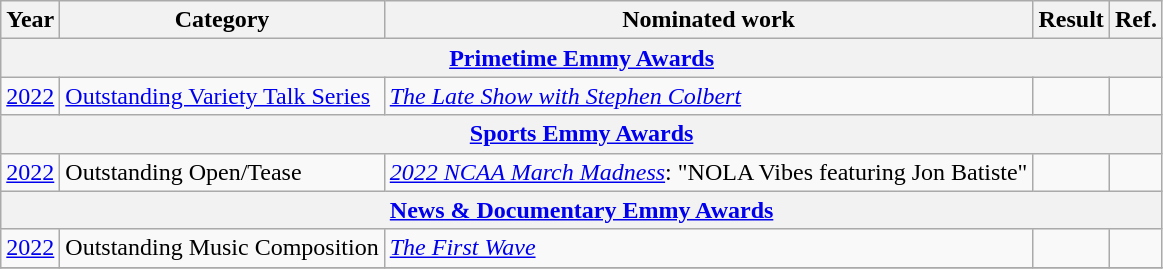<table class="wikitable">
<tr>
<th>Year</th>
<th>Category</th>
<th>Nominated work</th>
<th>Result</th>
<th>Ref.</th>
</tr>
<tr>
<th colspan="5"><a href='#'>Primetime Emmy Awards</a></th>
</tr>
<tr>
<td><a href='#'>2022</a></td>
<td><a href='#'>Outstanding Variety Talk Series</a></td>
<td><em><a href='#'>The Late Show with Stephen Colbert</a></em> </td>
<td></td>
<td align="center"></td>
</tr>
<tr>
<th colspan="5"><a href='#'>Sports Emmy Awards</a></th>
</tr>
<tr>
<td><a href='#'>2022</a></td>
<td>Outstanding Open/Tease</td>
<td><em><a href='#'>2022 NCAA March Madness</a></em>: "NOLA Vibes featuring Jon Batiste" </td>
<td></td>
<td align="center"></td>
</tr>
<tr>
<th colspan="5"><a href='#'>News & Documentary Emmy Awards</a></th>
</tr>
<tr>
<td><a href='#'>2022</a></td>
<td>Outstanding Music Composition</td>
<td><em><a href='#'>The First Wave</a></em></td>
<td></td>
<td align="center"></td>
</tr>
<tr>
</tr>
</table>
